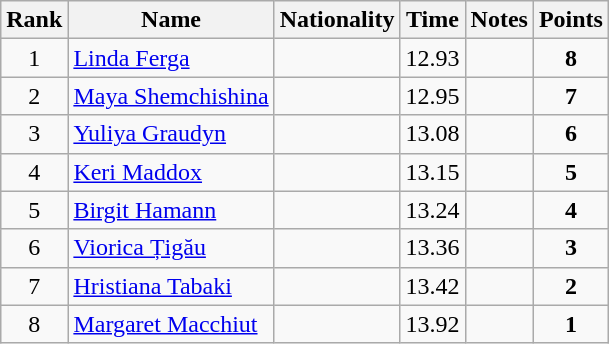<table class="wikitable sortable" style="text-align:center">
<tr>
<th>Rank</th>
<th>Name</th>
<th>Nationality</th>
<th>Time</th>
<th>Notes</th>
<th>Points</th>
</tr>
<tr>
<td>1</td>
<td align=left><a href='#'>Linda Ferga</a></td>
<td align=left></td>
<td>12.93</td>
<td></td>
<td><strong>8</strong></td>
</tr>
<tr>
<td>2</td>
<td align=left><a href='#'>Maya Shemchishina</a></td>
<td align=left></td>
<td>12.95</td>
<td></td>
<td><strong>7</strong></td>
</tr>
<tr>
<td>3</td>
<td align=left><a href='#'>Yuliya Graudyn</a></td>
<td align=left></td>
<td>13.08</td>
<td></td>
<td><strong>6</strong></td>
</tr>
<tr>
<td>4</td>
<td align=left><a href='#'>Keri Maddox</a></td>
<td align=left></td>
<td>13.15</td>
<td></td>
<td><strong>5</strong></td>
</tr>
<tr>
<td>5</td>
<td align=left><a href='#'>Birgit Hamann</a></td>
<td align=left></td>
<td>13.24</td>
<td></td>
<td><strong>4</strong></td>
</tr>
<tr>
<td>6</td>
<td align=left><a href='#'>Viorica Țigău</a></td>
<td align=left></td>
<td>13.36</td>
<td></td>
<td><strong>3</strong></td>
</tr>
<tr>
<td>7</td>
<td align=left><a href='#'>Hristiana Tabaki</a></td>
<td align=left></td>
<td>13.42</td>
<td></td>
<td><strong>2</strong></td>
</tr>
<tr>
<td>8</td>
<td align=left><a href='#'>Margaret Macchiut</a></td>
<td align=left></td>
<td>13.92</td>
<td></td>
<td><strong>1</strong></td>
</tr>
</table>
